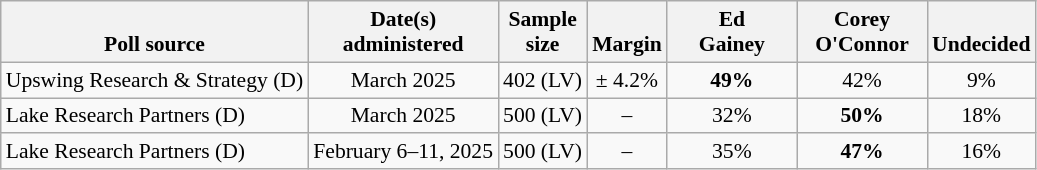<table class="wikitable" style="font-size:90%;text-align:center;">
<tr valign=bottom>
<th>Poll source</th>
<th>Date(s)<br>administered</th>
<th>Sample<br>size</th>
<th>Margin<br></th>
<th style="width:80px;">Ed<br>Gainey</th>
<th style="width:80px;">Corey<br>O'Connor</th>
<th>Undecided</th>
</tr>
<tr>
<td style="text-align:left;">Upswing Research & Strategy (D)</td>
<td>March 2025</td>
<td>402 (LV)</td>
<td>± 4.2%</td>
<td><strong>49%</strong></td>
<td>42%</td>
<td>9%</td>
</tr>
<tr>
<td style="text-align:left;">Lake Research Partners (D)</td>
<td>March 2025</td>
<td>500 (LV)</td>
<td>–</td>
<td>32%</td>
<td><strong>50%</strong></td>
<td>18%</td>
</tr>
<tr>
<td style="text-align:left;">Lake Research Partners (D)</td>
<td>February 6–11, 2025</td>
<td>500 (LV)</td>
<td>–</td>
<td>35%</td>
<td><strong>47%</strong></td>
<td>16%</td>
</tr>
</table>
